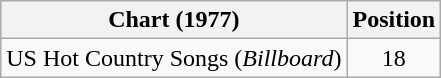<table class="wikitable">
<tr>
<th>Chart (1977)</th>
<th>Position</th>
</tr>
<tr>
<td>US Hot Country Songs (<em>Billboard</em>)</td>
<td align="center">18</td>
</tr>
</table>
